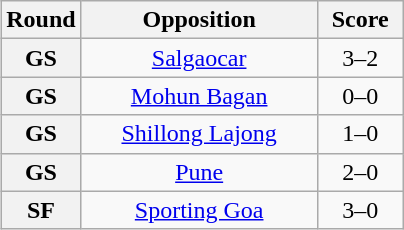<table class="wikitable plainrowheaders" style="text-align:center;margin-left:1em;float:right">
<tr>
<th scope=col width="25">Round</th>
<th scope=col width="150">Opposition</th>
<th scope=col width="50">Score</th>
</tr>
<tr>
<th scope=row style="text-align:center">GS</th>
<td><a href='#'>Salgaocar</a></td>
<td>3–2</td>
</tr>
<tr>
<th scope=row style="text-align:center">GS</th>
<td><a href='#'>Mohun Bagan</a></td>
<td>0–0</td>
</tr>
<tr>
<th scope=row style="text-align:center">GS</th>
<td><a href='#'>Shillong Lajong</a></td>
<td>1–0</td>
</tr>
<tr>
<th scope=row style="text-align:center">GS</th>
<td><a href='#'>Pune</a></td>
<td>2–0</td>
</tr>
<tr>
<th scope=row style="text-align:center">SF</th>
<td><a href='#'>Sporting Goa</a></td>
<td>3–0</td>
</tr>
</table>
